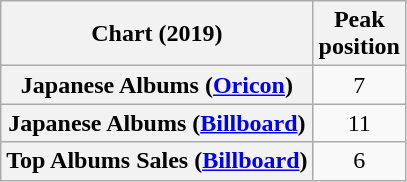<table class="wikitable plainrowheaders" style="text-align:center">
<tr>
<th scope="col">Chart (2019)</th>
<th scope="col">Peak<br> position</th>
</tr>
<tr>
<th scope="row">Japanese Albums (<a href='#'>Oricon</a>)</th>
<td>7</td>
</tr>
<tr>
<th scope="row">Japanese Albums (<a href='#'>Billboard</a>)</th>
<td>11</td>
</tr>
<tr>
<th scope="row">Top Albums Sales (<a href='#'>Billboard</a>)</th>
<td>6</td>
</tr>
</table>
